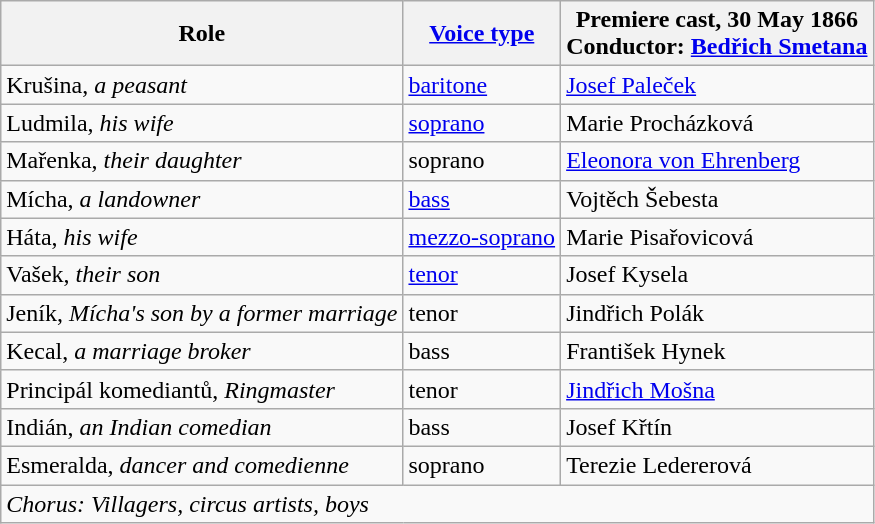<table class="wikitable">
<tr>
<th>Role</th>
<th><a href='#'>Voice type</a></th>
<th>Premiere cast, 30 May 1866<br>Conductor: <a href='#'>Bedřich Smetana</a></th>
</tr>
<tr>
<td>Krušina, <em>a peasant</em></td>
<td><a href='#'>baritone</a></td>
<td><a href='#'>Josef Paleček</a></td>
</tr>
<tr>
<td>Ludmila, <em>his wife</em></td>
<td><a href='#'>soprano</a></td>
<td>Marie Procházková</td>
</tr>
<tr>
<td>Mařenka, <em>their daughter</em></td>
<td>soprano</td>
<td><a href='#'>Eleonora von Ehrenberg</a></td>
</tr>
<tr>
<td>Mícha, <em>a landowner</em></td>
<td><a href='#'>bass</a></td>
<td>Vojtěch Šebesta</td>
</tr>
<tr>
<td>Háta, <em>his wife</em></td>
<td><a href='#'>mezzo-soprano</a></td>
<td>Marie Pisařovicová</td>
</tr>
<tr>
<td>Vašek, <em>their son</em></td>
<td><a href='#'>tenor</a></td>
<td>Josef Kysela</td>
</tr>
<tr>
<td>Jeník, <em>Mícha's son by a former marriage</em></td>
<td>tenor</td>
<td>Jindřich Polák</td>
</tr>
<tr>
<td>Kecal, <em>a marriage broker</em></td>
<td>bass</td>
<td>František Hynek</td>
</tr>
<tr>
<td>Principál komediantů, <em>Ringmaster</em></td>
<td>tenor</td>
<td><a href='#'>Jindřich Mošna</a></td>
</tr>
<tr>
<td>Indián, <em>an Indian comedian</em></td>
<td>bass</td>
<td>Josef Křtín</td>
</tr>
<tr>
<td>Esmeralda, <em>dancer and comedienne</em></td>
<td>soprano</td>
<td>Terezie Ledererová</td>
</tr>
<tr>
<td colspan="3"><em>Chorus: Villagers, circus artists, boys</em></td>
</tr>
</table>
